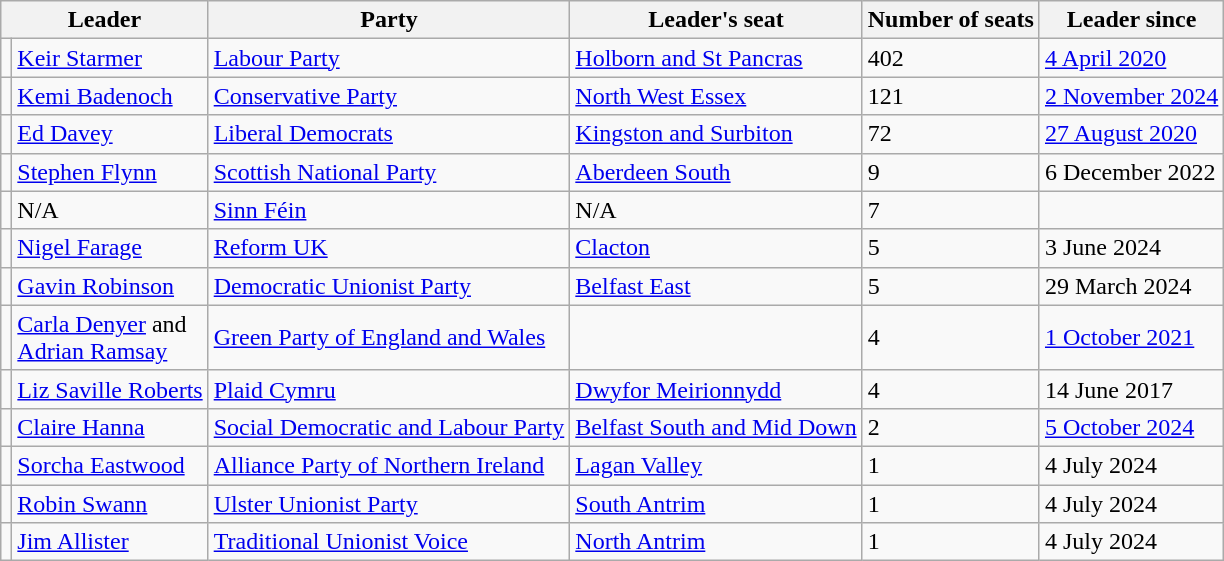<table class="wikitable">
<tr>
<th colspan="2">Leader<em></th>
<th>Party</th>
<th>Leader's seat</th>
<th>Number of seats</th>
<th>Leader since</th>
</tr>
<tr>
<td></td>
<td><a href='#'>Keir Starmer</a></td>
<td><a href='#'>Labour Party</a></td>
<td><a href='#'>Holborn and St Pancras</a></td>
<td>402</td>
<td><a href='#'>4 April 2020</a></td>
</tr>
<tr>
<td></td>
<td><a href='#'>Kemi Badenoch</a></td>
<td><a href='#'>Conservative Party</a></td>
<td><a href='#'>North West Essex</a></td>
<td>121</td>
<td><a href='#'>2 November 2024</a></td>
</tr>
<tr>
<td></td>
<td><a href='#'>Ed Davey</a></td>
<td><a href='#'>Liberal Democrats</a></td>
<td><a href='#'>Kingston and Surbiton</a></td>
<td>72</td>
<td><a href='#'>27 August 2020</a></td>
</tr>
<tr>
<td></td>
<td><a href='#'>Stephen Flynn</a></td>
<td><a href='#'>Scottish National Party</a></td>
<td><a href='#'>Aberdeen South</a></td>
<td>9</td>
<td>6 December 2022</td>
</tr>
<tr>
<td></td>
<td>N/A</td>
<td><a href='#'>Sinn Féin</a></td>
<td>N/A</td>
<td>7 </td>
<td></td>
</tr>
<tr>
<td></td>
<td><a href='#'>Nigel Farage</a></td>
<td><a href='#'>Reform UK</a></td>
<td><a href='#'>Clacton</a></td>
<td>5</td>
<td>3 June 2024</td>
</tr>
<tr>
<td></td>
<td><a href='#'>Gavin Robinson</a></td>
<td><a href='#'>Democratic Unionist Party</a></td>
<td><a href='#'>Belfast East</a></td>
<td>5</td>
<td>29 March 2024</td>
</tr>
<tr>
<td></td>
<td><a href='#'>Carla Denyer</a> and <br> <a href='#'>Adrian Ramsay</a></td>
<td><a href='#'>Green Party of England and Wales</a></td>
<td></td>
<td>4</td>
<td><a href='#'>1 October 2021</a></td>
</tr>
<tr>
<td></td>
<td><a href='#'>Liz Saville Roberts</a></td>
<td><a href='#'>Plaid Cymru</a></td>
<td><a href='#'>Dwyfor Meirionnydd</a></td>
<td>4</td>
<td>14 June 2017</td>
</tr>
<tr>
<td></td>
<td><a href='#'>Claire Hanna</a></td>
<td><a href='#'>Social Democratic and Labour Party</a></td>
<td><a href='#'>Belfast South and Mid Down</a></td>
<td>2</td>
<td><a href='#'>5 October 2024</a></td>
</tr>
<tr>
<td></td>
<td><a href='#'>Sorcha Eastwood</a></td>
<td><a href='#'>Alliance Party of Northern Ireland</a></td>
<td><a href='#'>Lagan Valley</a></td>
<td>1</td>
<td>4 July 2024</td>
</tr>
<tr>
<td></td>
<td><a href='#'>Robin Swann</a></td>
<td><a href='#'>Ulster Unionist Party</a></td>
<td><a href='#'>South Antrim</a></td>
<td>1</td>
<td>4 July 2024</td>
</tr>
<tr>
<td></td>
<td><a href='#'>Jim Allister</a></td>
<td><a href='#'>Traditional Unionist Voice</a></td>
<td><a href='#'>North Antrim</a></td>
<td>1</td>
<td>4 July 2024</td>
</tr>
</table>
